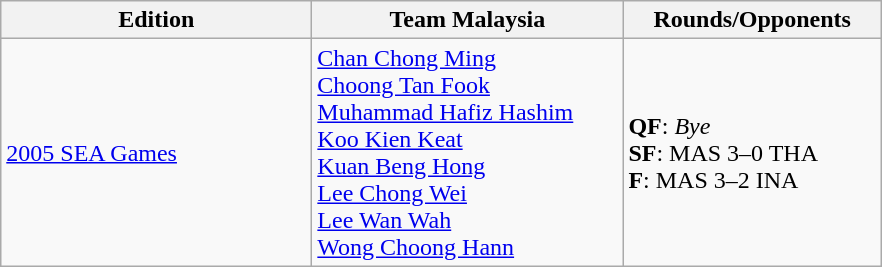<table class=wikitable>
<tr>
<th width=200>Edition</th>
<th width=200> Team Malaysia</th>
<th width=165>Rounds/Opponents</th>
</tr>
<tr>
<td><a href='#'>2005 SEA Games</a></td>
<td><a href='#'>Chan Chong Ming</a><br><a href='#'>Choong Tan Fook</a><br><a href='#'>Muhammad Hafiz Hashim</a><br><a href='#'>Koo Kien Keat</a><br><a href='#'>Kuan Beng Hong</a><br><a href='#'>Lee Chong Wei</a><br><a href='#'>Lee Wan Wah</a><br><a href='#'>Wong Choong Hann</a></td>
<td><strong>QF</strong>: <em>Bye</em><br><strong>SF</strong>:  MAS 3–0 THA<br><strong>F</strong>:  MAS 3–2 INA</td>
</tr>
</table>
